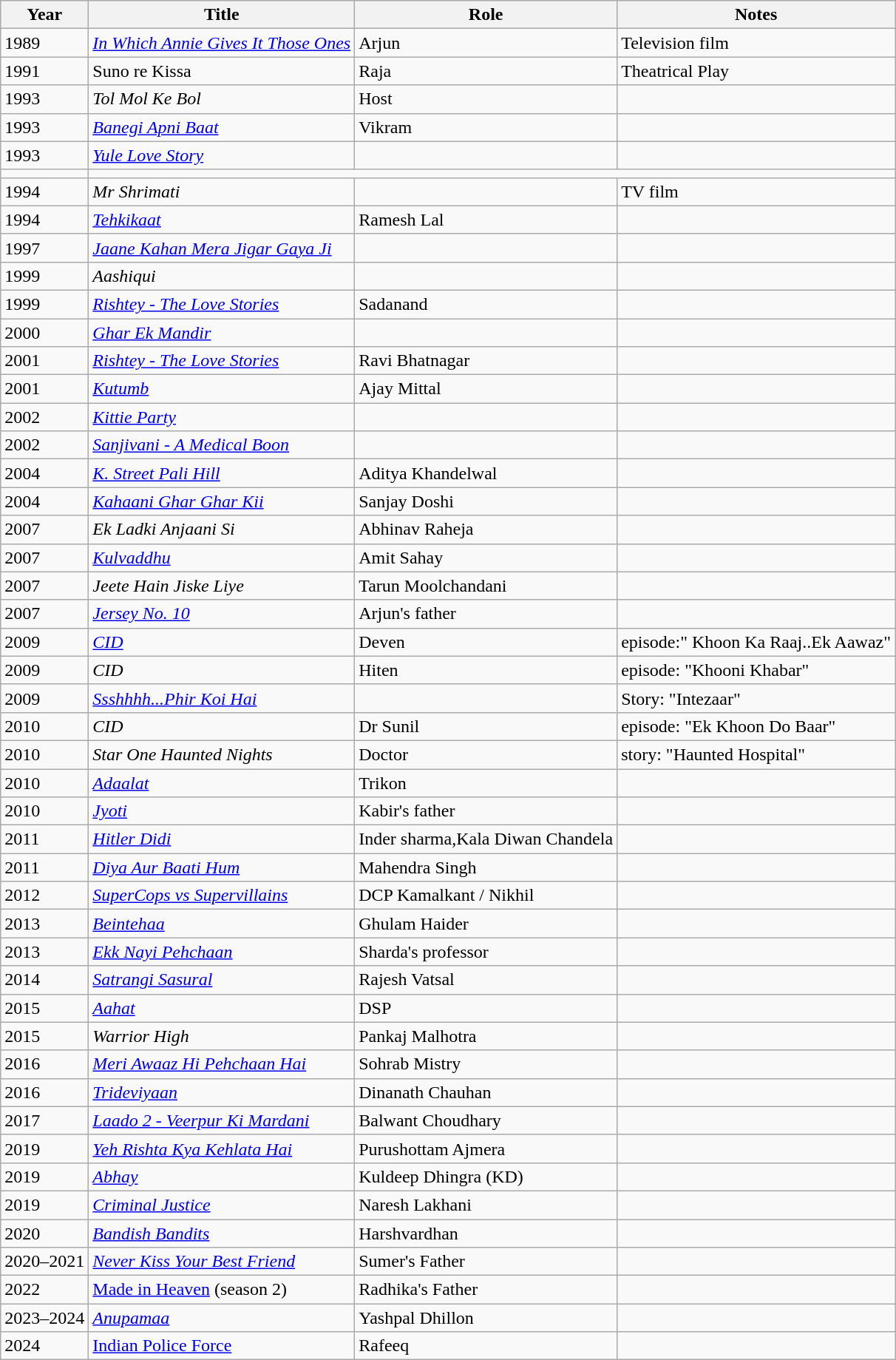<table class="wikitable">
<tr>
<th>Year</th>
<th>Title</th>
<th>Role</th>
<th>Notes</th>
</tr>
<tr>
<td>1989</td>
<td><em><a href='#'>In Which Annie Gives It Those Ones</a></em></td>
<td>Arjun</td>
<td>Television film</td>
</tr>
<tr>
<td>1991</td>
<td>Suno re Kissa</td>
<td>Raja</td>
<td>Theatrical Play</td>
</tr>
<tr>
<td>1993</td>
<td><em>Tol Mol Ke Bol</em></td>
<td>Host</td>
<td></td>
</tr>
<tr>
<td>1993</td>
<td><em><a href='#'>Banegi Apni Baat</a></em></td>
<td>Vikram</td>
<td></td>
</tr>
<tr>
<td>1993</td>
<td><em><a href='#'>Yule Love Story</a></em></td>
<td></td>
<td></td>
</tr>
<tr>
<td></td>
</tr>
<tr>
<td>1994</td>
<td><em>Mr Shrimati</em></td>
<td></td>
<td>TV film</td>
</tr>
<tr>
<td>1994</td>
<td><em><a href='#'>Tehkikaat</a></em></td>
<td>Ramesh Lal</td>
<td></td>
</tr>
<tr>
<td>1997</td>
<td><em><a href='#'>Jaane Kahan Mera Jigar Gaya Ji</a></em></td>
<td></td>
<td></td>
</tr>
<tr>
<td>1999</td>
<td><em>Aashiqui</em></td>
<td></td>
<td></td>
</tr>
<tr>
<td>1999</td>
<td><em><a href='#'>Rishtey - The Love Stories</a></em></td>
<td>Sadanand</td>
<td></td>
</tr>
<tr>
<td>2000</td>
<td><em><a href='#'>Ghar Ek Mandir</a></em></td>
<td></td>
<td></td>
</tr>
<tr>
<td>2001</td>
<td><em><a href='#'>Rishtey - The Love Stories</a></em></td>
<td>Ravi Bhatnagar</td>
<td></td>
</tr>
<tr>
<td>2001</td>
<td><em><a href='#'>Kutumb</a></em></td>
<td>Ajay Mittal</td>
<td></td>
</tr>
<tr>
<td>2002</td>
<td><em><a href='#'>Kittie Party</a></em></td>
<td></td>
<td></td>
</tr>
<tr>
<td>2002</td>
<td><em><a href='#'>Sanjivani - A Medical Boon</a></em></td>
<td></td>
<td></td>
</tr>
<tr>
<td>2004</td>
<td><em><a href='#'>K. Street Pali Hill</a></em></td>
<td>Aditya Khandelwal</td>
<td></td>
</tr>
<tr>
<td>2004</td>
<td><em><a href='#'>Kahaani Ghar Ghar Kii</a></em></td>
<td>Sanjay Doshi</td>
<td></td>
</tr>
<tr>
<td>2007</td>
<td><em>Ek Ladki Anjaani Si</em></td>
<td>Abhinav Raheja</td>
<td></td>
</tr>
<tr>
<td>2007</td>
<td><em><a href='#'>Kulvaddhu</a></em></td>
<td>Amit Sahay</td>
<td></td>
</tr>
<tr>
<td>2007</td>
<td><em>Jeete Hain Jiske Liye</em></td>
<td>Tarun Moolchandani</td>
<td></td>
</tr>
<tr>
<td>2007</td>
<td><em><a href='#'>Jersey No. 10</a></em></td>
<td>Arjun's father</td>
<td></td>
</tr>
<tr>
<td>2009</td>
<td><em><a href='#'>CID</a></em></td>
<td>Deven</td>
<td>episode:" Khoon Ka Raaj..Ek Aawaz"</td>
</tr>
<tr>
<td>2009</td>
<td><em>CID</em></td>
<td>Hiten</td>
<td>episode: "Khooni Khabar"</td>
</tr>
<tr>
<td>2009</td>
<td><em><a href='#'>Ssshhhh...Phir Koi Hai</a></em></td>
<td></td>
<td>Story: "Intezaar"</td>
</tr>
<tr>
<td>2010</td>
<td><em>CID</em></td>
<td>Dr Sunil</td>
<td>episode: "Ek Khoon Do Baar"</td>
</tr>
<tr>
<td>2010</td>
<td><em>Star One Haunted Nights</em></td>
<td>Doctor</td>
<td>story: "Haunted Hospital"</td>
</tr>
<tr>
<td>2010</td>
<td><em><a href='#'>Adaalat</a></em></td>
<td>Trikon</td>
<td></td>
</tr>
<tr>
<td>2010</td>
<td><em><a href='#'>Jyoti</a></em></td>
<td>Kabir's father</td>
<td></td>
</tr>
<tr>
<td>2011</td>
<td><em><a href='#'>Hitler Didi</a></em></td>
<td>Inder sharma,Kala Diwan Chandela</td>
<td></td>
</tr>
<tr>
<td>2011</td>
<td><em><a href='#'>Diya Aur Baati Hum</a></em></td>
<td>Mahendra Singh</td>
<td></td>
</tr>
<tr>
<td>2012</td>
<td><em><a href='#'>SuperCops vs Supervillains</a></em></td>
<td>DCP Kamalkant / Nikhil</td>
<td></td>
</tr>
<tr>
<td>2013</td>
<td><em><a href='#'>Beintehaa</a></em></td>
<td>Ghulam Haider</td>
<td></td>
</tr>
<tr>
<td>2013</td>
<td><em><a href='#'>Ekk Nayi Pehchaan</a></em></td>
<td>Sharda's professor</td>
<td></td>
</tr>
<tr>
<td>2014</td>
<td><em><a href='#'>Satrangi Sasural</a></em></td>
<td>Rajesh Vatsal</td>
<td></td>
</tr>
<tr>
<td>2015</td>
<td><em><a href='#'>Aahat</a></em></td>
<td>DSP</td>
<td></td>
</tr>
<tr>
<td>2015</td>
<td><em>Warrior High</em></td>
<td>Pankaj Malhotra</td>
</tr>
<tr>
<td>2016</td>
<td><em><a href='#'>Meri Awaaz Hi Pehchaan Hai</a></em></td>
<td>Sohrab Mistry</td>
<td></td>
</tr>
<tr>
<td>2016</td>
<td><em><a href='#'>Trideviyaan</a></em></td>
<td>Dinanath Chauhan</td>
<td></td>
</tr>
<tr>
<td>2017</td>
<td><em><a href='#'>Laado 2 - Veerpur Ki Mardani</a></em></td>
<td>Balwant Choudhary</td>
<td></td>
</tr>
<tr>
<td>2019</td>
<td><em><a href='#'>Yeh Rishta Kya Kehlata Hai</a></em></td>
<td>Purushottam Ajmera</td>
</tr>
<tr>
<td>2019</td>
<td><em><a href='#'>Abhay</a></em></td>
<td>Kuldeep Dhingra (KD)</td>
<td></td>
</tr>
<tr>
<td>2019</td>
<td><em><a href='#'>Criminal Justice</a></em></td>
<td>Naresh Lakhani</td>
<td></td>
</tr>
<tr>
<td>2020</td>
<td><em><a href='#'>Bandish Bandits</a></em></td>
<td>Harshvardhan</td>
<td></td>
</tr>
<tr>
<td>2020–2021</td>
<td><em><a href='#'>Never Kiss Your Best Friend</a></em></td>
<td>Sumer's Father</td>
<td></td>
</tr>
<tr>
<td>2022</td>
<td><a href='#'>Made in Heaven</a> (season 2)</td>
<td>Radhika's Father</td>
<td></td>
</tr>
<tr>
<td>2023–2024</td>
<td><em><a href='#'>Anupamaa</a></em></td>
<td>Yashpal Dhillon</td>
<td></td>
</tr>
<tr>
<td>2024</td>
<td><a href='#'>Indian Police Force</a></td>
<td>Rafeeq</td>
<td></td>
</tr>
</table>
